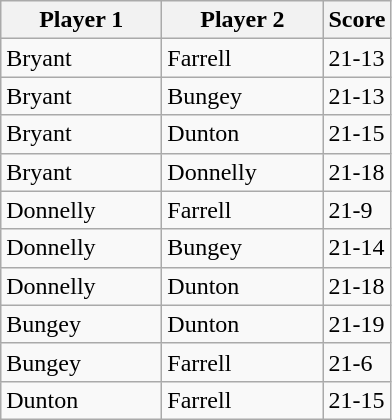<table class="wikitable">
<tr>
<th width=100>Player 1</th>
<th width=100>Player 2</th>
<th width=20>Score</th>
</tr>
<tr>
<td>Bryant</td>
<td>Farrell</td>
<td>21-13</td>
</tr>
<tr>
<td>Bryant</td>
<td>Bungey</td>
<td>21-13</td>
</tr>
<tr>
<td>Bryant</td>
<td>Dunton</td>
<td>21-15</td>
</tr>
<tr>
<td>Bryant</td>
<td>Donnelly</td>
<td>21-18</td>
</tr>
<tr>
<td>Donnelly</td>
<td>Farrell</td>
<td>21-9</td>
</tr>
<tr>
<td>Donnelly</td>
<td>Bungey</td>
<td>21-14</td>
</tr>
<tr>
<td>Donnelly</td>
<td>Dunton</td>
<td>21-18</td>
</tr>
<tr>
<td>Bungey</td>
<td>Dunton</td>
<td>21-19</td>
</tr>
<tr>
<td>Bungey</td>
<td>Farrell</td>
<td>21-6</td>
</tr>
<tr>
<td>Dunton</td>
<td>Farrell</td>
<td>21-15</td>
</tr>
</table>
